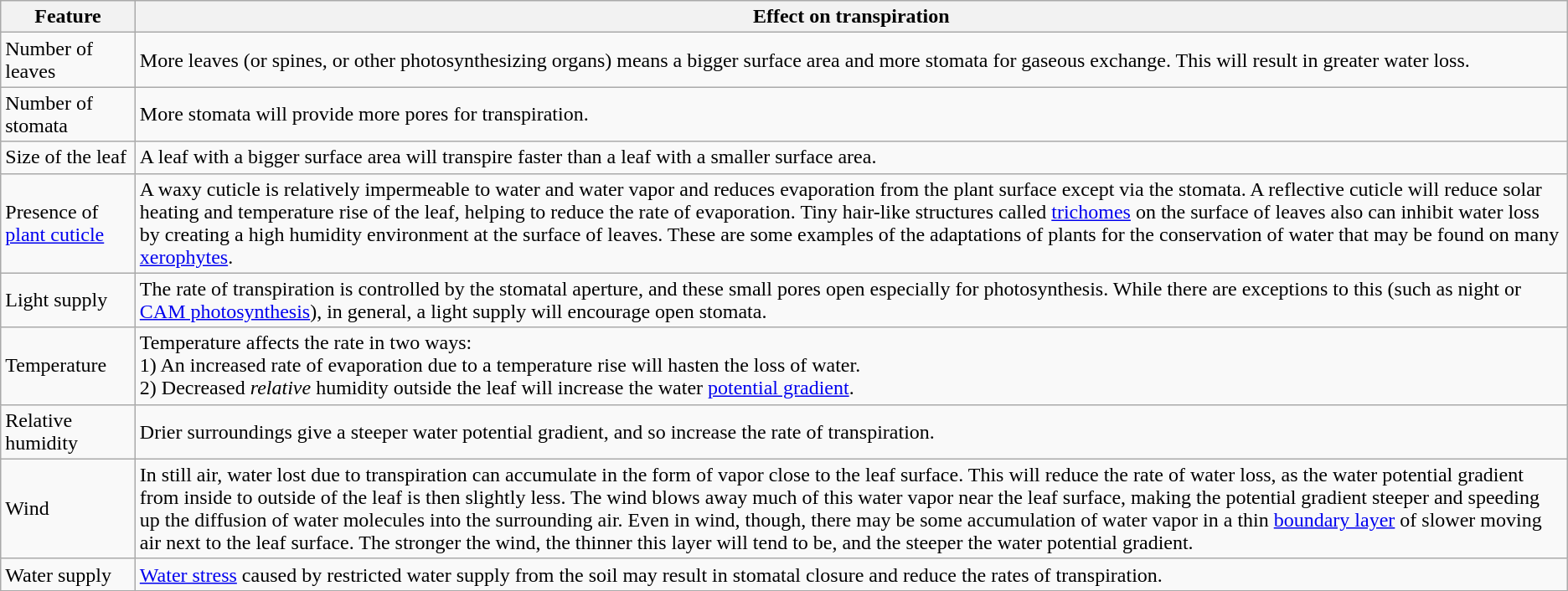<table class="wikitable">
<tr>
<th>Feature</th>
<th>Effect on transpiration</th>
</tr>
<tr>
<td>Number of leaves</td>
<td>More leaves (or spines, or other photosynthesizing organs) means a bigger surface area and more stomata for gaseous exchange. This will result in greater water loss.</td>
</tr>
<tr>
<td>Number of stomata</td>
<td>More stomata will provide more pores for transpiration.</td>
</tr>
<tr>
<td>Size of the leaf</td>
<td>A leaf with a bigger surface area will transpire faster than a leaf with a smaller surface area.</td>
</tr>
<tr>
<td>Presence of <a href='#'>plant cuticle</a></td>
<td>A waxy cuticle is relatively impermeable to water and water vapor and reduces evaporation from the plant surface except via the stomata. A reflective cuticle will reduce solar heating and temperature rise of the leaf, helping to reduce the rate of evaporation. Tiny hair-like structures called <a href='#'>trichomes</a> on the surface of leaves also can inhibit water loss by creating a high humidity environment at the surface of leaves. These are some examples of the adaptations of plants for the conservation of water that may be found on many <a href='#'>xerophytes</a>.</td>
</tr>
<tr>
<td>Light supply</td>
<td>The rate of transpiration is controlled by the stomatal aperture, and these small pores open especially for photosynthesis. While there are exceptions to this (such as night or <a href='#'>CAM photosynthesis</a>), in general, a light supply will encourage open stomata.</td>
</tr>
<tr>
<td>Temperature</td>
<td>Temperature affects the rate in two ways:<br>1) An increased rate of evaporation due to a temperature rise will hasten the loss of water.
<br> 2) Decreased <em>relative</em> humidity outside the leaf will increase the water <a href='#'>potential gradient</a>.</td>
</tr>
<tr>
<td>Relative humidity</td>
<td>Drier surroundings give a steeper water potential gradient, and so increase the rate of transpiration.</td>
</tr>
<tr>
<td>Wind</td>
<td>In still air, water lost due to transpiration can accumulate in the form of vapor close to the leaf surface. This will reduce the rate of water loss, as the water potential gradient from inside to outside of the leaf is then slightly less. The wind blows away much of this water vapor near the leaf surface, making the potential gradient steeper and speeding up the diffusion of water molecules into the surrounding air. Even in wind, though, there may be some accumulation of water vapor in a thin <a href='#'>boundary layer</a> of slower moving air next to the leaf surface. The stronger the wind, the thinner this layer will tend to be, and the steeper the water potential gradient.</td>
</tr>
<tr>
<td>Water supply</td>
<td><a href='#'>Water stress</a> caused by restricted water supply from the soil may result in stomatal closure and reduce the rates of transpiration.</td>
</tr>
</table>
